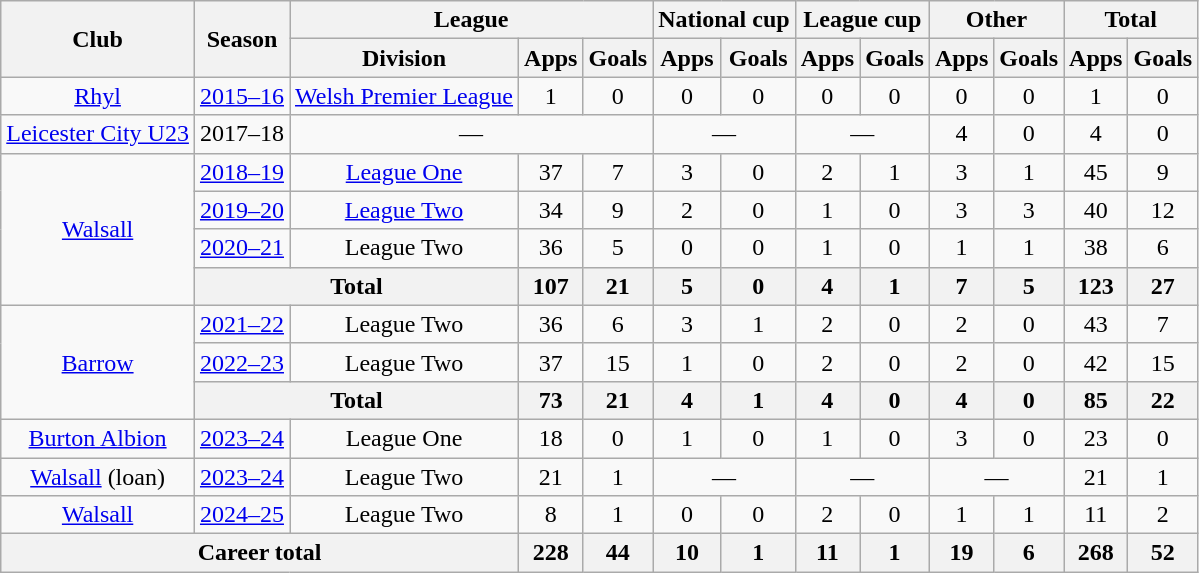<table class=wikitable style=text-align:center>
<tr>
<th rowspan=2>Club</th>
<th rowspan=2>Season</th>
<th colspan=3>League</th>
<th colspan=2>National cup</th>
<th colspan=2>League cup</th>
<th colspan=2>Other</th>
<th colspan=2>Total</th>
</tr>
<tr>
<th>Division</th>
<th>Apps</th>
<th>Goals</th>
<th>Apps</th>
<th>Goals</th>
<th>Apps</th>
<th>Goals</th>
<th>Apps</th>
<th>Goals</th>
<th>Apps</th>
<th>Goals</th>
</tr>
<tr>
<td><a href='#'>Rhyl</a></td>
<td><a href='#'>2015–16</a></td>
<td><a href='#'>Welsh Premier League</a></td>
<td>1</td>
<td>0</td>
<td>0</td>
<td>0</td>
<td>0</td>
<td>0</td>
<td>0</td>
<td>0</td>
<td>1</td>
<td>0</td>
</tr>
<tr>
<td><a href='#'>Leicester City U23</a></td>
<td>2017–18</td>
<td colspan=3>—</td>
<td colspan=2>—</td>
<td colspan=2>—</td>
<td>4</td>
<td>0</td>
<td>4</td>
<td>0</td>
</tr>
<tr>
<td rowspan=4><a href='#'>Walsall</a></td>
<td><a href='#'>2018–19</a></td>
<td><a href='#'>League One</a></td>
<td>37</td>
<td>7</td>
<td>3</td>
<td>0</td>
<td>2</td>
<td>1</td>
<td>3</td>
<td>1</td>
<td>45</td>
<td>9</td>
</tr>
<tr>
<td><a href='#'>2019–20</a></td>
<td><a href='#'>League Two</a></td>
<td>34</td>
<td>9</td>
<td>2</td>
<td>0</td>
<td>1</td>
<td>0</td>
<td>3</td>
<td>3</td>
<td>40</td>
<td>12</td>
</tr>
<tr>
<td><a href='#'>2020–21</a></td>
<td>League Two</td>
<td>36</td>
<td>5</td>
<td>0</td>
<td>0</td>
<td>1</td>
<td>0</td>
<td>1</td>
<td>1</td>
<td>38</td>
<td>6</td>
</tr>
<tr>
<th colspan=2>Total</th>
<th>107</th>
<th>21</th>
<th>5</th>
<th>0</th>
<th>4</th>
<th>1</th>
<th>7</th>
<th>5</th>
<th>123</th>
<th>27</th>
</tr>
<tr>
<td rowspan=3><a href='#'>Barrow</a></td>
<td><a href='#'>2021–22</a></td>
<td>League Two</td>
<td>36</td>
<td>6</td>
<td>3</td>
<td>1</td>
<td>2</td>
<td>0</td>
<td>2</td>
<td>0</td>
<td>43</td>
<td>7</td>
</tr>
<tr>
<td><a href='#'>2022–23</a></td>
<td>League Two</td>
<td>37</td>
<td>15</td>
<td>1</td>
<td>0</td>
<td>2</td>
<td>0</td>
<td>2</td>
<td>0</td>
<td>42</td>
<td>15</td>
</tr>
<tr>
<th colspan=2>Total</th>
<th>73</th>
<th>21</th>
<th>4</th>
<th>1</th>
<th>4</th>
<th>0</th>
<th>4</th>
<th>0</th>
<th>85</th>
<th>22</th>
</tr>
<tr>
<td><a href='#'>Burton Albion</a></td>
<td><a href='#'>2023–24</a></td>
<td>League One</td>
<td>18</td>
<td>0</td>
<td>1</td>
<td>0</td>
<td>1</td>
<td>0</td>
<td>3</td>
<td>0</td>
<td>23</td>
<td>0</td>
</tr>
<tr>
<td><a href='#'>Walsall</a> (loan)</td>
<td><a href='#'>2023–24</a></td>
<td>League Two</td>
<td>21</td>
<td>1</td>
<td colspan=2>—</td>
<td colspan=2>—</td>
<td colspan=2>—</td>
<td>21</td>
<td>1</td>
</tr>
<tr>
<td><a href='#'>Walsall</a></td>
<td><a href='#'>2024–25</a></td>
<td>League Two</td>
<td>8</td>
<td>1</td>
<td>0</td>
<td>0</td>
<td>2</td>
<td>0</td>
<td>1</td>
<td>1</td>
<td>11</td>
<td>2</td>
</tr>
<tr>
<th colspan=3>Career total</th>
<th>228</th>
<th>44</th>
<th>10</th>
<th>1</th>
<th>11</th>
<th>1</th>
<th>19</th>
<th>6</th>
<th>268</th>
<th>52</th>
</tr>
</table>
